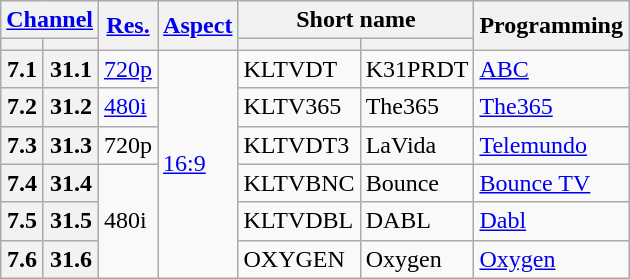<table class="wikitable">
<tr>
<th scope = "col" colspan="2"><a href='#'>Channel</a></th>
<th scope = "col" rowspan="2"><a href='#'>Res.</a></th>
<th scope = "col" rowspan="2"><a href='#'>Aspect</a></th>
<th scope = "col" colspan="2">Short name</th>
<th scope = "col" rowspan="2">Programming</th>
</tr>
<tr>
<th scope = "col"></th>
<th></th>
<th scope = "col"></th>
<th></th>
</tr>
<tr>
<th scope = "row">7.1</th>
<th>31.1</th>
<td><a href='#'>720p</a></td>
<td rowspan=6><a href='#'>16:9</a></td>
<td>KLTVDT</td>
<td>K31PRDT</td>
<td><a href='#'>ABC</a></td>
</tr>
<tr>
<th scope = "row">7.2</th>
<th>31.2</th>
<td><a href='#'>480i</a></td>
<td>KLTV365</td>
<td>The365</td>
<td><a href='#'>The365</a></td>
</tr>
<tr>
<th scope = "row">7.3</th>
<th>31.3</th>
<td>720p</td>
<td>KLTVDT3</td>
<td>LaVida</td>
<td><a href='#'>Telemundo</a></td>
</tr>
<tr>
<th scope = "row">7.4</th>
<th>31.4</th>
<td rowspan=3>480i</td>
<td>KLTVBNC</td>
<td>Bounce</td>
<td><a href='#'>Bounce TV</a></td>
</tr>
<tr>
<th scope = "row">7.5</th>
<th>31.5</th>
<td>KLTVDBL</td>
<td>DABL</td>
<td><a href='#'>Dabl</a></td>
</tr>
<tr>
<th scope = "row">7.6</th>
<th>31.6</th>
<td>OXYGEN</td>
<td>Oxygen</td>
<td><a href='#'>Oxygen</a></td>
</tr>
</table>
